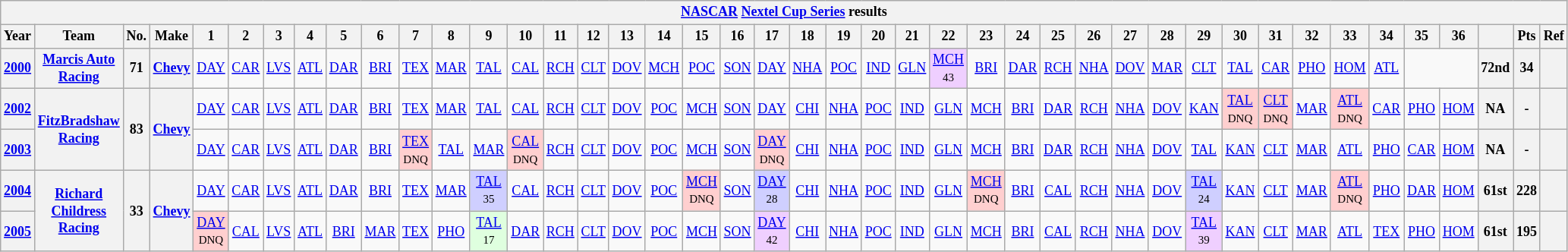<table class="wikitable" style="text-align:center; font-size:75%">
<tr>
<th colspan=45><a href='#'>NASCAR</a> <a href='#'>Nextel Cup Series</a> results</th>
</tr>
<tr>
<th>Year</th>
<th>Team</th>
<th>No.</th>
<th>Make</th>
<th>1</th>
<th>2</th>
<th>3</th>
<th>4</th>
<th>5</th>
<th>6</th>
<th>7</th>
<th>8</th>
<th>9</th>
<th>10</th>
<th>11</th>
<th>12</th>
<th>13</th>
<th>14</th>
<th>15</th>
<th>16</th>
<th>17</th>
<th>18</th>
<th>19</th>
<th>20</th>
<th>21</th>
<th>22</th>
<th>23</th>
<th>24</th>
<th>25</th>
<th>26</th>
<th>27</th>
<th>28</th>
<th>29</th>
<th>30</th>
<th>31</th>
<th>32</th>
<th>33</th>
<th>34</th>
<th>35</th>
<th>36</th>
<th></th>
<th>Pts</th>
<th>Ref</th>
</tr>
<tr>
<th><a href='#'>2000</a></th>
<th><a href='#'>Marcis Auto Racing</a></th>
<th>71</th>
<th><a href='#'>Chevy</a></th>
<td><a href='#'>DAY</a></td>
<td><a href='#'>CAR</a></td>
<td><a href='#'>LVS</a></td>
<td><a href='#'>ATL</a></td>
<td><a href='#'>DAR</a></td>
<td><a href='#'>BRI</a></td>
<td><a href='#'>TEX</a></td>
<td><a href='#'>MAR</a></td>
<td><a href='#'>TAL</a></td>
<td><a href='#'>CAL</a></td>
<td><a href='#'>RCH</a></td>
<td><a href='#'>CLT</a></td>
<td><a href='#'>DOV</a></td>
<td><a href='#'>MCH</a></td>
<td><a href='#'>POC</a></td>
<td><a href='#'>SON</a></td>
<td><a href='#'>DAY</a></td>
<td><a href='#'>NHA</a></td>
<td><a href='#'>POC</a></td>
<td><a href='#'>IND</a></td>
<td><a href='#'>GLN</a></td>
<td style="background:#EFCFFF;"><a href='#'>MCH</a><br><small>43</small></td>
<td><a href='#'>BRI</a></td>
<td><a href='#'>DAR</a></td>
<td><a href='#'>RCH</a></td>
<td><a href='#'>NHA</a></td>
<td><a href='#'>DOV</a></td>
<td><a href='#'>MAR</a></td>
<td><a href='#'>CLT</a></td>
<td><a href='#'>TAL</a></td>
<td><a href='#'>CAR</a></td>
<td><a href='#'>PHO</a></td>
<td><a href='#'>HOM</a></td>
<td><a href='#'>ATL</a></td>
<td colspan=2></td>
<th>72nd</th>
<th>34</th>
<th></th>
</tr>
<tr>
<th><a href='#'>2002</a></th>
<th rowspan=2><a href='#'>FitzBradshaw Racing</a></th>
<th rowspan=2>83</th>
<th rowspan=2><a href='#'>Chevy</a></th>
<td><a href='#'>DAY</a></td>
<td><a href='#'>CAR</a></td>
<td><a href='#'>LVS</a></td>
<td><a href='#'>ATL</a></td>
<td><a href='#'>DAR</a></td>
<td><a href='#'>BRI</a></td>
<td><a href='#'>TEX</a></td>
<td><a href='#'>MAR</a></td>
<td><a href='#'>TAL</a></td>
<td><a href='#'>CAL</a></td>
<td><a href='#'>RCH</a></td>
<td><a href='#'>CLT</a></td>
<td><a href='#'>DOV</a></td>
<td><a href='#'>POC</a></td>
<td><a href='#'>MCH</a></td>
<td><a href='#'>SON</a></td>
<td><a href='#'>DAY</a></td>
<td><a href='#'>CHI</a></td>
<td><a href='#'>NHA</a></td>
<td><a href='#'>POC</a></td>
<td><a href='#'>IND</a></td>
<td><a href='#'>GLN</a></td>
<td><a href='#'>MCH</a></td>
<td><a href='#'>BRI</a></td>
<td><a href='#'>DAR</a></td>
<td><a href='#'>RCH</a></td>
<td><a href='#'>NHA</a></td>
<td><a href='#'>DOV</a></td>
<td><a href='#'>KAN</a></td>
<td style="background:#FFCFCF;"><a href='#'>TAL</a><br><small>DNQ</small></td>
<td style="background:#FFCFCF;"><a href='#'>CLT</a><br><small>DNQ</small></td>
<td><a href='#'>MAR</a></td>
<td style="background:#FFCFCF;"><a href='#'>ATL</a><br><small>DNQ</small></td>
<td><a href='#'>CAR</a></td>
<td><a href='#'>PHO</a></td>
<td><a href='#'>HOM</a></td>
<th>NA</th>
<th>-</th>
<th></th>
</tr>
<tr>
<th><a href='#'>2003</a></th>
<td><a href='#'>DAY</a></td>
<td><a href='#'>CAR</a></td>
<td><a href='#'>LVS</a></td>
<td><a href='#'>ATL</a></td>
<td><a href='#'>DAR</a></td>
<td><a href='#'>BRI</a></td>
<td style="background:#FFCFCF;"><a href='#'>TEX</a><br><small>DNQ</small></td>
<td><a href='#'>TAL</a></td>
<td><a href='#'>MAR</a></td>
<td style="background:#FFCFCF;"><a href='#'>CAL</a><br><small>DNQ</small></td>
<td><a href='#'>RCH</a></td>
<td><a href='#'>CLT</a></td>
<td><a href='#'>DOV</a></td>
<td><a href='#'>POC</a></td>
<td><a href='#'>MCH</a></td>
<td><a href='#'>SON</a></td>
<td style="background:#FFCFCF;"><a href='#'>DAY</a><br><small>DNQ</small></td>
<td><a href='#'>CHI</a></td>
<td><a href='#'>NHA</a></td>
<td><a href='#'>POC</a></td>
<td><a href='#'>IND</a></td>
<td><a href='#'>GLN</a></td>
<td><a href='#'>MCH</a></td>
<td><a href='#'>BRI</a></td>
<td><a href='#'>DAR</a></td>
<td><a href='#'>RCH</a></td>
<td><a href='#'>NHA</a></td>
<td><a href='#'>DOV</a></td>
<td><a href='#'>TAL</a></td>
<td><a href='#'>KAN</a></td>
<td><a href='#'>CLT</a></td>
<td><a href='#'>MAR</a></td>
<td><a href='#'>ATL</a></td>
<td><a href='#'>PHO</a></td>
<td><a href='#'>CAR</a></td>
<td><a href='#'>HOM</a></td>
<th>NA</th>
<th>-</th>
<th></th>
</tr>
<tr>
<th><a href='#'>2004</a></th>
<th rowspan=2><a href='#'>Richard Childress Racing</a></th>
<th rowspan=2>33</th>
<th rowspan=2><a href='#'>Chevy</a></th>
<td><a href='#'>DAY</a></td>
<td><a href='#'>CAR</a></td>
<td><a href='#'>LVS</a></td>
<td><a href='#'>ATL</a></td>
<td><a href='#'>DAR</a></td>
<td><a href='#'>BRI</a></td>
<td><a href='#'>TEX</a></td>
<td><a href='#'>MAR</a></td>
<td style="background:#CFCFFF;"><a href='#'>TAL</a><br><small>35</small></td>
<td><a href='#'>CAL</a></td>
<td><a href='#'>RCH</a></td>
<td><a href='#'>CLT</a></td>
<td><a href='#'>DOV</a></td>
<td><a href='#'>POC</a></td>
<td style="background:#FFCFCF;"><a href='#'>MCH</a><br><small>DNQ</small></td>
<td><a href='#'>SON</a></td>
<td style="background:#CFCFFF;"><a href='#'>DAY</a><br><small>28</small></td>
<td><a href='#'>CHI</a></td>
<td><a href='#'>NHA</a></td>
<td><a href='#'>POC</a></td>
<td><a href='#'>IND</a></td>
<td><a href='#'>GLN</a></td>
<td style="background:#FFCFCF;"><a href='#'>MCH</a><br><small>DNQ</small></td>
<td><a href='#'>BRI</a></td>
<td><a href='#'>CAL</a></td>
<td><a href='#'>RCH</a></td>
<td><a href='#'>NHA</a></td>
<td><a href='#'>DOV</a></td>
<td style="background:#CFCFFF;"><a href='#'>TAL</a><br><small>24</small></td>
<td><a href='#'>KAN</a></td>
<td><a href='#'>CLT</a></td>
<td><a href='#'>MAR</a></td>
<td style="background:#FFCFCF;"><a href='#'>ATL</a><br><small>DNQ</small></td>
<td><a href='#'>PHO</a></td>
<td><a href='#'>DAR</a></td>
<td><a href='#'>HOM</a></td>
<th>61st</th>
<th>228</th>
<th></th>
</tr>
<tr>
<th><a href='#'>2005</a></th>
<td style="background:#FFCFCF;"><a href='#'>DAY</a><br><small>DNQ</small></td>
<td><a href='#'>CAL</a></td>
<td><a href='#'>LVS</a></td>
<td><a href='#'>ATL</a></td>
<td><a href='#'>BRI</a></td>
<td><a href='#'>MAR</a></td>
<td><a href='#'>TEX</a></td>
<td><a href='#'>PHO</a></td>
<td style="background:#DFFFDF;"><a href='#'>TAL</a><br><small>17</small></td>
<td><a href='#'>DAR</a></td>
<td><a href='#'>RCH</a></td>
<td><a href='#'>CLT</a></td>
<td><a href='#'>DOV</a></td>
<td><a href='#'>POC</a></td>
<td><a href='#'>MCH</a></td>
<td><a href='#'>SON</a></td>
<td style="background:#EFCFFF;"><a href='#'>DAY</a><br><small>42</small></td>
<td><a href='#'>CHI</a></td>
<td><a href='#'>NHA</a></td>
<td><a href='#'>POC</a></td>
<td><a href='#'>IND</a></td>
<td><a href='#'>GLN</a></td>
<td><a href='#'>MCH</a></td>
<td><a href='#'>BRI</a></td>
<td><a href='#'>CAL</a></td>
<td><a href='#'>RCH</a></td>
<td><a href='#'>NHA</a></td>
<td><a href='#'>DOV</a></td>
<td style="background:#EFCFFF;"><a href='#'>TAL</a><br><small>39</small></td>
<td><a href='#'>KAN</a></td>
<td><a href='#'>CLT</a></td>
<td><a href='#'>MAR</a></td>
<td><a href='#'>ATL</a></td>
<td><a href='#'>TEX</a></td>
<td><a href='#'>PHO</a></td>
<td><a href='#'>HOM</a></td>
<th>61st</th>
<th>195</th>
<th></th>
</tr>
</table>
